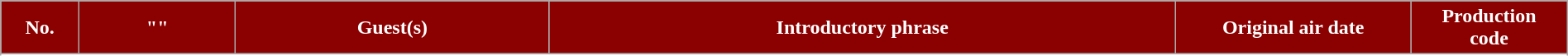<table class="wikitable plainrowheaders" style="width:100%; margin:auto;">
<tr>
<th style="background-color: #8B0000; color:#ffffff" width=5%><abbr>No.</abbr></th>
<th style="background-color: #8B0000; color:#ffffff" width=10%>"<a href='#'></a>"</th>
<th style="background-color: #8B0000; color:#ffffff" width=20%>Guest(s)</th>
<th style="background-color: #8B0000; color:#ffffff" width=40%>Introductory phrase</th>
<th style="background-color: #8B0000; color:#ffffff" width=15%>Original air date</th>
<th style="background-color: #8B0000; color:#ffffff" width=10%>Production <br> code</th>
</tr>
<tr>
</tr>
<tr>
</tr>
<tr>
</tr>
<tr>
</tr>
<tr>
</tr>
<tr>
</tr>
<tr>
</tr>
</table>
